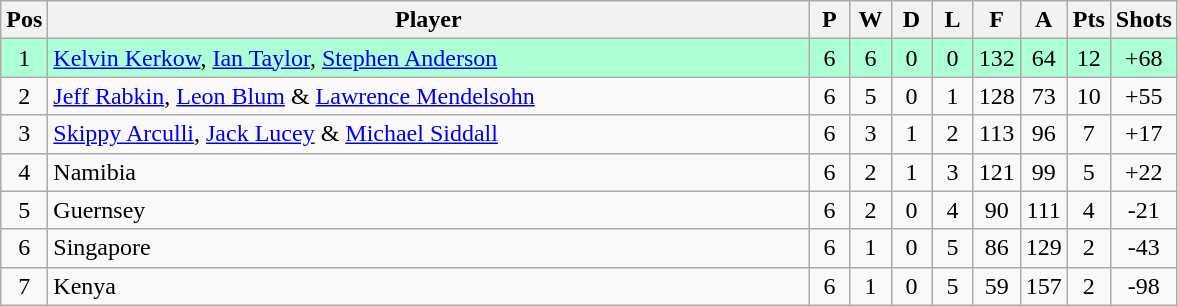<table class="wikitable" style="font-size: 100%">
<tr>
<th width=20>Pos</th>
<th width=500>Player</th>
<th width=20>P</th>
<th width=20>W</th>
<th width=20>D</th>
<th width=20>L</th>
<th width=20>F</th>
<th width=20>A</th>
<th width=20>Pts</th>
<th width=30>Shots</th>
</tr>
<tr align=center style="background: #ADFFD6;">
<td>1</td>
<td align="left"> <a href='#'>Kelvin Kerkow</a>, <a href='#'>Ian Taylor</a>, <a href='#'>Stephen Anderson</a></td>
<td>6</td>
<td>6</td>
<td>0</td>
<td>0</td>
<td>132</td>
<td>64</td>
<td>12</td>
<td>+68</td>
</tr>
<tr align=center>
<td>2</td>
<td align="left"> <a href='#'>Jeff Rabkin</a>, <a href='#'>Leon Blum</a> & <a href='#'>Lawrence Mendelsohn</a></td>
<td>6</td>
<td>5</td>
<td>0</td>
<td>1</td>
<td>128</td>
<td>73</td>
<td>10</td>
<td>+55</td>
</tr>
<tr align=center>
<td>3</td>
<td align="left"> <a href='#'>Skippy Arculli</a>, <a href='#'>Jack Lucey</a> & <a href='#'>Michael Siddall</a></td>
<td>6</td>
<td>3</td>
<td>1</td>
<td>2</td>
<td>113</td>
<td>96</td>
<td>7</td>
<td>+17</td>
</tr>
<tr align=center>
<td>4</td>
<td align="left"> Namibia</td>
<td>6</td>
<td>2</td>
<td>1</td>
<td>3</td>
<td>121</td>
<td>99</td>
<td>5</td>
<td>+22</td>
</tr>
<tr align=center>
<td>5</td>
<td align="left"> Guernsey</td>
<td>6</td>
<td>2</td>
<td>0</td>
<td>4</td>
<td>90</td>
<td>111</td>
<td>4</td>
<td>-21</td>
</tr>
<tr align=center>
<td>6</td>
<td align="left"> Singapore</td>
<td>6</td>
<td>1</td>
<td>0</td>
<td>5</td>
<td>86</td>
<td>129</td>
<td>2</td>
<td>-43</td>
</tr>
<tr align=center>
<td>7</td>
<td align="left"> Kenya</td>
<td>6</td>
<td>1</td>
<td>0</td>
<td>5</td>
<td>59</td>
<td>157</td>
<td>2</td>
<td>-98</td>
</tr>
</table>
